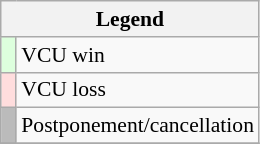<table class="wikitable" style="font-size:90%">
<tr>
<th colspan="2">Legend</th>
</tr>
<tr>
<td bgcolor="#ddffdd"> </td>
<td>VCU win</td>
</tr>
<tr>
<td bgcolor="#ffdddd"> </td>
<td>VCU loss</td>
</tr>
<tr>
<td bgcolor="#bbbbbb"> </td>
<td>Postponement/cancellation</td>
</tr>
<tr>
</tr>
</table>
